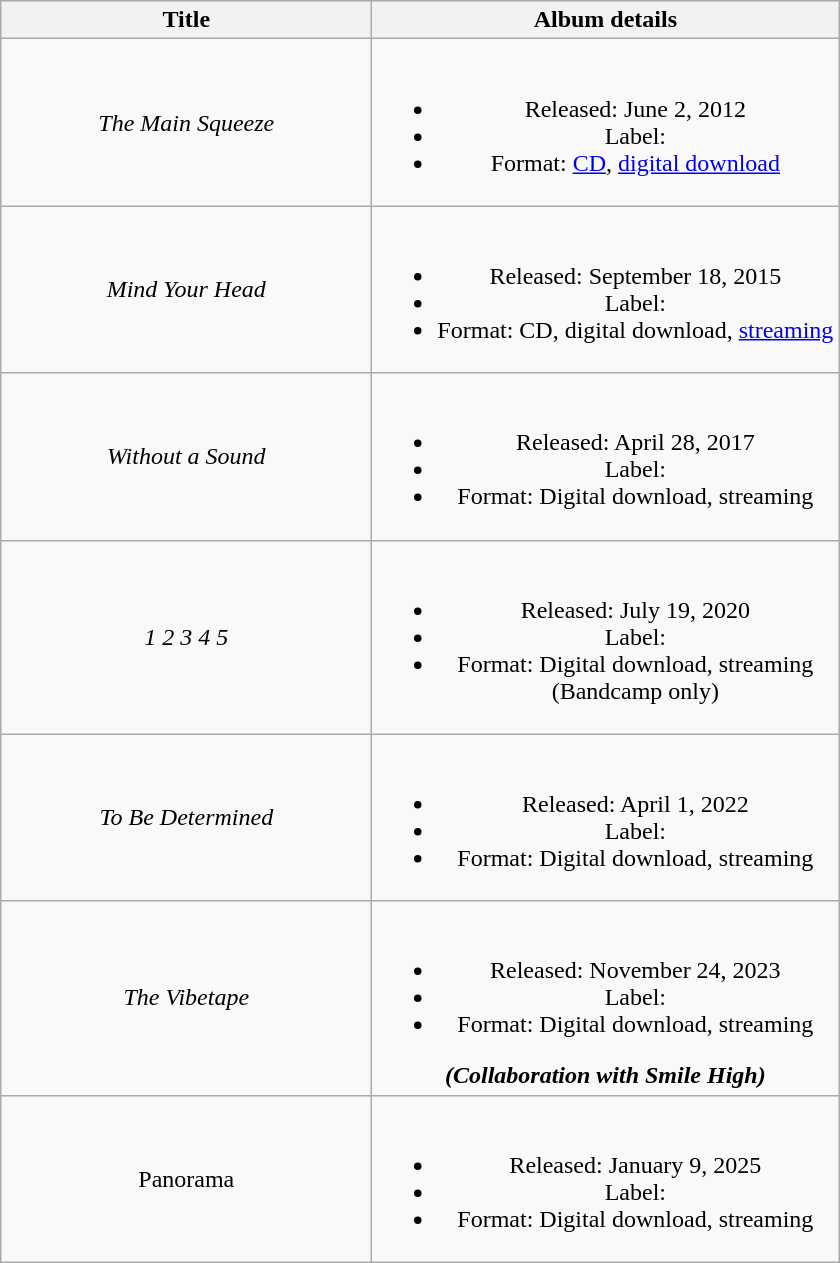<table class="wikitable plainrowheaders" style="text-align:center">
<tr>
<th scope="col" style="width:15em;">Title</th>
<th scope="col" style="width:19em;">Album details</th>
</tr>
<tr>
<td><em>The Main Squeeze</em></td>
<td><br><ul><li>Released: June 2, 2012</li><li>Label:</li><li>Format: <a href='#'>CD</a>, <a href='#'>digital download</a></li></ul></td>
</tr>
<tr>
<td><em>Mind Your Head</em></td>
<td><br><ul><li>Released: September 18, 2015</li><li>Label:</li><li>Format: CD, digital download, <a href='#'>streaming</a></li></ul></td>
</tr>
<tr>
<td><em>Without a Sound</em></td>
<td><br><ul><li>Released: April 28, 2017</li><li>Label:</li><li>Format: Digital download, streaming</li></ul></td>
</tr>
<tr>
<td><em> 1 2 3 4 5</em></td>
<td><br><ul><li>Released: July 19, 2020</li><li>Label:</li><li>Format: Digital download, streaming (Bandcamp only)</li></ul></td>
</tr>
<tr>
<td><em>To Be Determined</em></td>
<td><br><ul><li>Released: April 1, 2022</li><li>Label:</li><li>Format: Digital download, streaming</li></ul></td>
</tr>
<tr>
<td><em>The Vibetape</em></td>
<td><br><ul><li>Released: November 24, 2023</li><li>Label:</li><li>Format: Digital download, streaming</li></ul><strong><em>(Collaboration with Smile High)</em></strong></td>
</tr>
<tr>
<td>Panorama</td>
<td><br><ul><li>Released: January 9, 2025</li><li>Label:</li><li>Format: Digital download, streaming</li></ul></td>
</tr>
</table>
